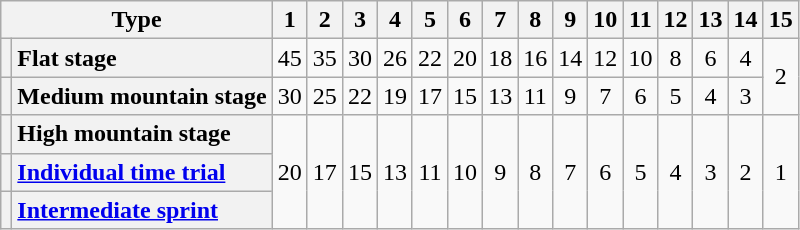<table class="wikitable plainrowheaders floatright" style="text-align: center;">
<tr>
<th scope="col" colspan="2">Type</th>
<th scope="col">1</th>
<th scope="col">2</th>
<th scope="col">3</th>
<th scope="col">4</th>
<th scope="col">5</th>
<th scope="col">6</th>
<th scope="col">7</th>
<th scope="col">8</th>
<th scope="col">9</th>
<th scope="col">10</th>
<th scope="col">11</th>
<th scope="col">12</th>
<th scope="col">13</th>
<th scope="col">14</th>
<th scope="col">15</th>
</tr>
<tr>
<th scope="row"></th>
<th scope="row" style="text-align:left;">Flat stage</th>
<td>45</td>
<td>35</td>
<td>30</td>
<td>26</td>
<td>22</td>
<td>20</td>
<td>18</td>
<td>16</td>
<td>14</td>
<td>12</td>
<td>10</td>
<td>8</td>
<td>6</td>
<td>4</td>
<td rowspan="2">2</td>
</tr>
<tr>
<th scope="row"></th>
<th scope="row" style="text-align:left;">Medium mountain stage</th>
<td>30</td>
<td>25</td>
<td>22</td>
<td>19</td>
<td>17</td>
<td>15</td>
<td>13</td>
<td>11</td>
<td>9</td>
<td>7</td>
<td>6</td>
<td>5</td>
<td>4</td>
<td>3</td>
</tr>
<tr>
<th scope="row"></th>
<th scope="row" style="text-align:left;">High mountain stage</th>
<td rowspan="3">20</td>
<td rowspan="3">17</td>
<td rowspan="3">15</td>
<td rowspan="3">13</td>
<td rowspan="3">11</td>
<td rowspan="3">10</td>
<td rowspan="3">9</td>
<td rowspan="3">8</td>
<td rowspan="3">7</td>
<td rowspan="3">6</td>
<td rowspan="3">5</td>
<td rowspan="3">4</td>
<td rowspan="3">3</td>
<td rowspan="3">2</td>
<td rowspan="3">1</td>
</tr>
<tr>
<th scope="row"></th>
<th scope="row" style="text-align:left;"><a href='#'>Individual time trial</a></th>
</tr>
<tr>
<th scope="row"></th>
<th scope="row" style="text-align:left;"><a href='#'>Intermediate sprint</a></th>
</tr>
</table>
